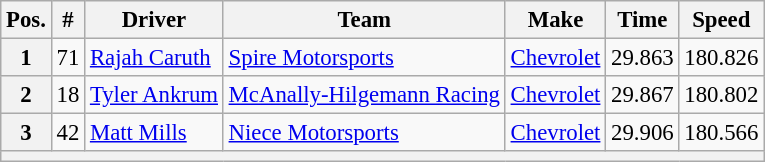<table class="wikitable" style="font-size:95%">
<tr>
<th>Pos.</th>
<th>#</th>
<th>Driver</th>
<th>Team</th>
<th>Make</th>
<th>Time</th>
<th>Speed</th>
</tr>
<tr>
<th>1</th>
<td>71</td>
<td><a href='#'>Rajah Caruth</a></td>
<td><a href='#'>Spire Motorsports</a></td>
<td><a href='#'>Chevrolet</a></td>
<td>29.863</td>
<td>180.826</td>
</tr>
<tr>
<th>2</th>
<td>18</td>
<td><a href='#'>Tyler Ankrum</a></td>
<td><a href='#'>McAnally-Hilgemann Racing</a></td>
<td><a href='#'>Chevrolet</a></td>
<td>29.867</td>
<td>180.802</td>
</tr>
<tr>
<th>3</th>
<td>42</td>
<td><a href='#'>Matt Mills</a></td>
<td><a href='#'>Niece Motorsports</a></td>
<td><a href='#'>Chevrolet</a></td>
<td>29.906</td>
<td>180.566</td>
</tr>
<tr>
<th colspan="7"></th>
</tr>
</table>
